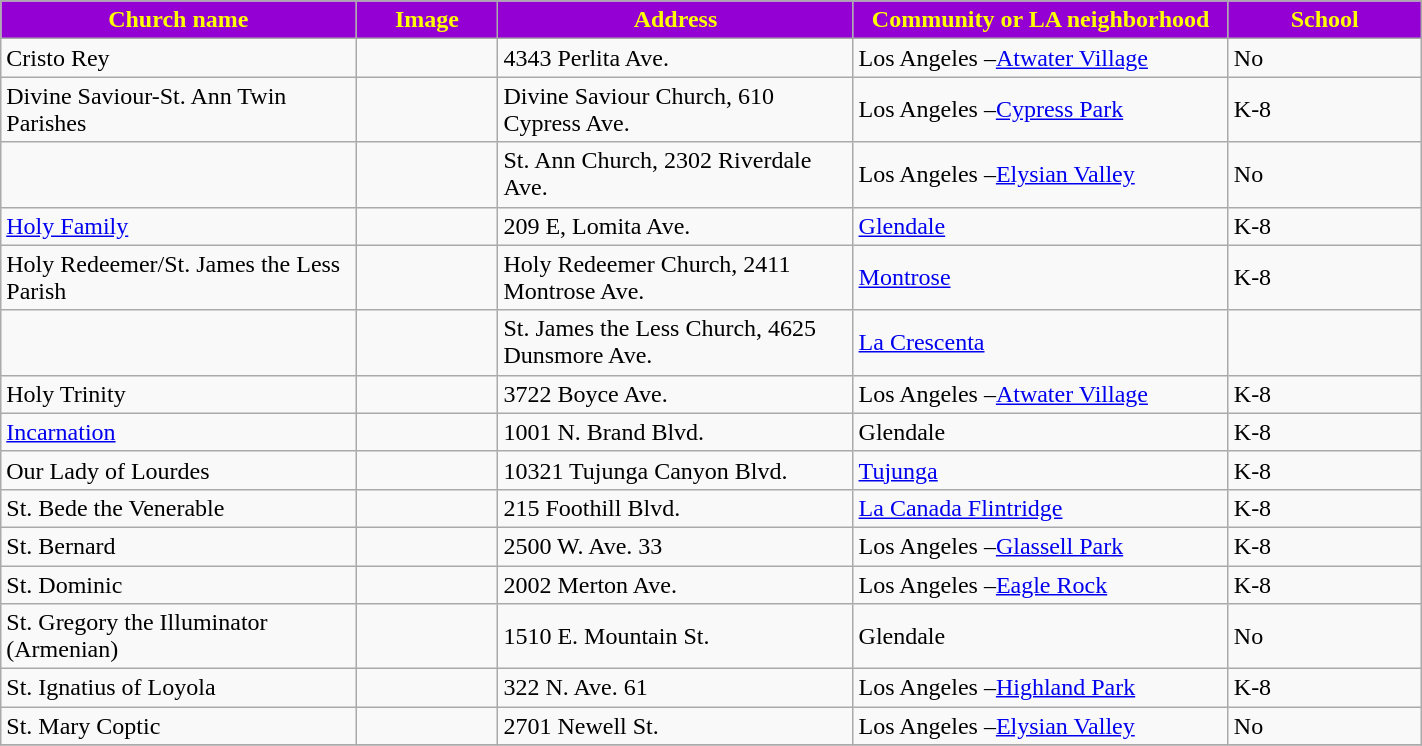<table class="wikitable sortable" style="width:75%">
<tr>
<th style="background:darkviolet; color:yellow;" width="25%"><strong>Church name</strong></th>
<th style="background:darkviolet; color:yellow;" width="10%"><strong>Image</strong></th>
<th style="background:darkviolet; color:yellow;" width="25%"><strong>Address</strong></th>
<th style="background:darkviolet; color:yellow;" width="15"><strong>Community or LA neighborhood</strong></th>
<th style="background:darkviolet; color:yellow;" width="25"><strong>School</strong></th>
</tr>
<tr>
<td>Cristo Rey</td>
<td></td>
<td>4343 Perlita Ave.<br><small></small></td>
<td>Los Angeles –<a href='#'>Atwater Village</a></td>
<td>No</td>
</tr>
<tr>
<td>Divine Saviour-St. Ann Twin Parishes</td>
<td></td>
<td>Divine Saviour Church, 610 Cypress Ave.<br><small></small></td>
<td>Los Angeles –<a href='#'>Cypress Park</a></td>
<td>K-8</td>
</tr>
<tr>
<td></td>
<td></td>
<td>St. Ann Church, 2302 Riverdale Ave.<br><small></small></td>
<td>Los Angeles –<a href='#'>Elysian Valley</a></td>
<td>No</td>
</tr>
<tr>
<td><a href='#'>Holy Family</a></td>
<td></td>
<td>209 E, Lomita Ave.<br><small></small></td>
<td><a href='#'>Glendale</a></td>
<td>K-8</td>
</tr>
<tr>
<td>Holy Redeemer/St. James the Less Parish</td>
<td></td>
<td>Holy Redeemer Church, 2411 Montrose Ave.<br><small></small></td>
<td><a href='#'>Montrose</a></td>
<td>K-8</td>
</tr>
<tr>
<td></td>
<td></td>
<td>St. James the Less Church, 4625 Dunsmore Ave.<br><small></small></td>
<td><a href='#'>La Crescenta</a></td>
<td></td>
</tr>
<tr>
<td>Holy Trinity</td>
<td></td>
<td>3722 Boyce Ave.<br><small></small></td>
<td>Los Angeles –<a href='#'>Atwater Village</a></td>
<td>K-8</td>
</tr>
<tr>
<td><a href='#'>Incarnation</a></td>
<td></td>
<td>1001 N. Brand Blvd.<br><small></small></td>
<td>Glendale</td>
<td>K-8</td>
</tr>
<tr>
<td>Our Lady of Lourdes</td>
<td></td>
<td>10321 Tujunga Canyon Blvd.<br><small></small></td>
<td><a href='#'>Tujunga</a></td>
<td>K-8</td>
</tr>
<tr>
<td>St. Bede the Venerable</td>
<td></td>
<td>215 Foothill Blvd.<br><small></small></td>
<td><a href='#'>La Canada Flintridge</a></td>
<td>K-8</td>
</tr>
<tr>
<td>St. Bernard</td>
<td></td>
<td>2500 W. Ave. 33<br><small></small></td>
<td>Los Angeles –<a href='#'>Glassell Park</a></td>
<td>K-8</td>
</tr>
<tr>
<td>St. Dominic</td>
<td></td>
<td>2002 Merton Ave.<br><small></small></td>
<td>Los Angeles –<a href='#'>Eagle Rock</a></td>
<td>K-8</td>
</tr>
<tr>
<td>St. Gregory the Illuminator (Armenian)</td>
<td></td>
<td>1510 E. Mountain St.<br><small></small></td>
<td>Glendale</td>
<td>No</td>
</tr>
<tr>
<td>St. Ignatius of Loyola</td>
<td></td>
<td>322 N. Ave. 61<br><small></small></td>
<td>Los Angeles –<a href='#'>Highland Park</a></td>
<td>K-8</td>
</tr>
<tr>
<td>St. Mary Coptic</td>
<td></td>
<td>2701 Newell St.<br><small></small></td>
<td>Los Angeles –<a href='#'>Elysian Valley</a></td>
<td>No</td>
</tr>
<tr ->
</tr>
</table>
